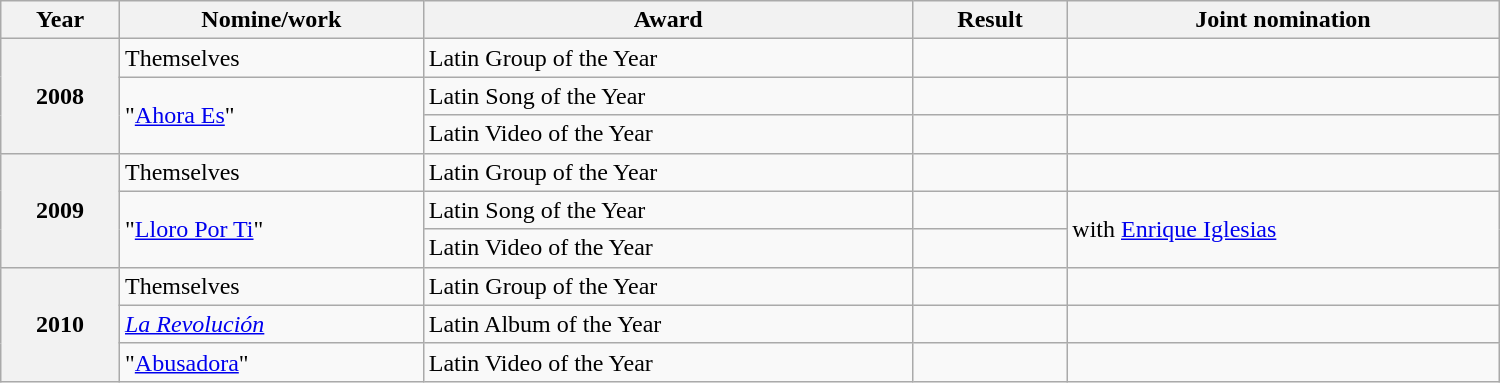<table class="wikitable plainrowheaders" width="1000">
<tr>
<th>Year</th>
<th>Nomine/work</th>
<th>Award</th>
<th>Result</th>
<th>Joint nomination</th>
</tr>
<tr>
<th scope="row" rowspan="3">2008</th>
<td>Themselves</td>
<td>Latin Group of the Year</td>
<td></td>
<td></td>
</tr>
<tr>
<td rowspan="2">"<a href='#'>Ahora Es</a>"</td>
<td>Latin Song of the Year</td>
<td></td>
<td></td>
</tr>
<tr>
<td>Latin Video of the Year</td>
<td></td>
<td></td>
</tr>
<tr>
<th scope="row" rowspan="3">2009</th>
<td>Themselves</td>
<td>Latin Group of the Year</td>
<td></td>
<td></td>
</tr>
<tr>
<td rowspan="2">"<a href='#'>Lloro Por Ti</a>"</td>
<td>Latin Song of the Year</td>
<td></td>
<td rowspan="2">with <a href='#'>Enrique Iglesias</a></td>
</tr>
<tr>
<td>Latin Video of the Year</td>
<td></td>
</tr>
<tr>
<th scope="row" rowspan="3">2010</th>
<td>Themselves</td>
<td>Latin Group of the Year</td>
<td></td>
<td></td>
</tr>
<tr>
<td><em><a href='#'>La Revolución</a></em></td>
<td>Latin Album of the Year</td>
<td></td>
<td></td>
</tr>
<tr>
<td>"<a href='#'>Abusadora</a>"</td>
<td>Latin Video of the Year</td>
<td></td>
<td></td>
</tr>
</table>
